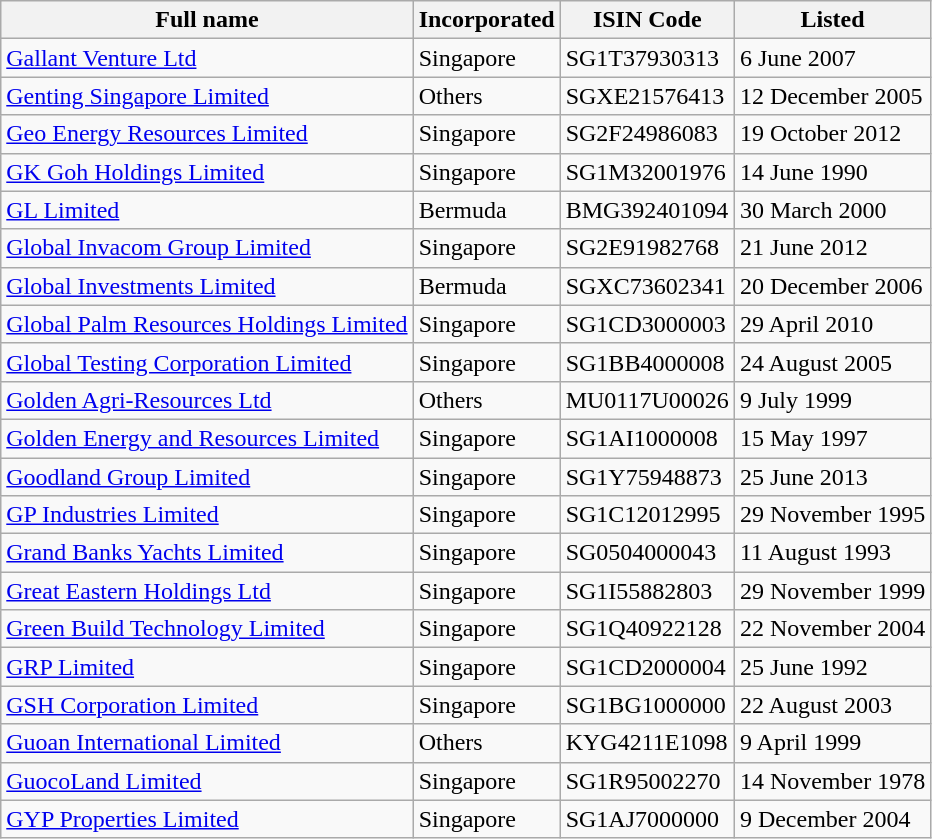<table class="wikitable">
<tr>
<th>Full name</th>
<th>Incorporated</th>
<th>ISIN Code</th>
<th>Listed</th>
</tr>
<tr>
<td><a href='#'>Gallant Venture Ltd</a></td>
<td>Singapore</td>
<td>SG1T37930313</td>
<td>6 June 2007</td>
</tr>
<tr>
<td><a href='#'>Genting Singapore Limited</a></td>
<td>Others</td>
<td>SGXE21576413</td>
<td>12 December 2005</td>
</tr>
<tr>
<td><a href='#'>Geo Energy Resources Limited</a></td>
<td>Singapore</td>
<td>SG2F24986083</td>
<td>19 October 2012</td>
</tr>
<tr>
<td><a href='#'>GK Goh Holdings Limited</a></td>
<td>Singapore</td>
<td>SG1M32001976</td>
<td>14 June 1990</td>
</tr>
<tr>
<td><a href='#'>GL Limited</a></td>
<td>Bermuda</td>
<td>BMG392401094</td>
<td>30 March 2000</td>
</tr>
<tr>
<td><a href='#'>Global Invacom Group Limited</a></td>
<td>Singapore</td>
<td>SG2E91982768</td>
<td>21 June 2012</td>
</tr>
<tr>
<td><a href='#'>Global Investments Limited</a></td>
<td>Bermuda</td>
<td>SGXC73602341</td>
<td>20 December 2006</td>
</tr>
<tr>
<td><a href='#'>Global Palm Resources Holdings Limited</a></td>
<td>Singapore</td>
<td>SG1CD3000003</td>
<td>29 April 2010</td>
</tr>
<tr>
<td><a href='#'>Global Testing Corporation Limited</a></td>
<td>Singapore</td>
<td>SG1BB4000008</td>
<td>24 August 2005</td>
</tr>
<tr>
<td><a href='#'>Golden Agri-Resources Ltd</a></td>
<td>Others</td>
<td>MU0117U00026</td>
<td>9 July 1999</td>
</tr>
<tr>
<td><a href='#'>Golden Energy and Resources Limited</a></td>
<td>Singapore</td>
<td>SG1AI1000008</td>
<td>15 May 1997</td>
</tr>
<tr>
<td><a href='#'>Goodland Group Limited</a></td>
<td>Singapore</td>
<td>SG1Y75948873</td>
<td>25 June 2013</td>
</tr>
<tr>
<td><a href='#'>GP Industries Limited</a></td>
<td>Singapore</td>
<td>SG1C12012995</td>
<td>29 November 1995</td>
</tr>
<tr>
<td><a href='#'>Grand Banks Yachts Limited</a></td>
<td>Singapore</td>
<td>SG0504000043</td>
<td>11 August 1993</td>
</tr>
<tr>
<td><a href='#'>Great Eastern Holdings Ltd</a></td>
<td>Singapore</td>
<td>SG1I55882803</td>
<td>29 November 1999</td>
</tr>
<tr>
<td><a href='#'>Green Build Technology Limited</a></td>
<td>Singapore</td>
<td>SG1Q40922128</td>
<td>22 November 2004</td>
</tr>
<tr>
<td><a href='#'>GRP Limited</a></td>
<td>Singapore</td>
<td>SG1CD2000004</td>
<td>25 June 1992</td>
</tr>
<tr>
<td><a href='#'>GSH Corporation Limited</a></td>
<td>Singapore</td>
<td>SG1BG1000000</td>
<td>22 August 2003</td>
</tr>
<tr>
<td><a href='#'>Guoan International Limited</a></td>
<td>Others</td>
<td>KYG4211E1098</td>
<td>9 April 1999</td>
</tr>
<tr>
<td><a href='#'>GuocoLand Limited</a></td>
<td>Singapore</td>
<td>SG1R95002270</td>
<td>14 November 1978</td>
</tr>
<tr>
<td><a href='#'>GYP Properties Limited</a></td>
<td>Singapore</td>
<td>SG1AJ7000000</td>
<td>9 December 2004</td>
</tr>
</table>
